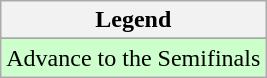<table class="wikitable">
<tr>
<th>Legend</th>
</tr>
<tr>
</tr>
<tr bgcolor=#ccffcc>
<td>Advance to the Semifinals</td>
</tr>
</table>
